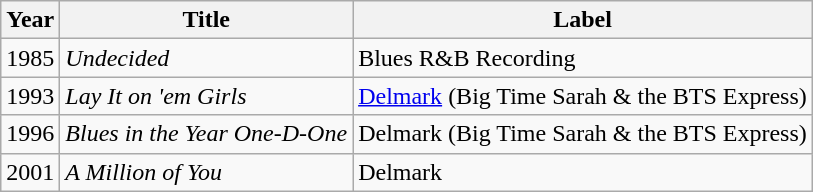<table class="wikitable">
<tr>
<th>Year</th>
<th>Title</th>
<th>Label</th>
</tr>
<tr>
<td>1985</td>
<td><em>Undecided</em></td>
<td>Blues R&B Recording</td>
</tr>
<tr>
<td>1993</td>
<td><em>Lay It on 'em Girls</em></td>
<td><a href='#'>Delmark</a> (Big Time Sarah & the BTS Express)</td>
</tr>
<tr>
<td>1996</td>
<td><em>Blues in the Year One-D-One</em></td>
<td>Delmark (Big Time Sarah & the BTS Express)</td>
</tr>
<tr>
<td>2001</td>
<td><em>A Million of You</em></td>
<td>Delmark</td>
</tr>
</table>
